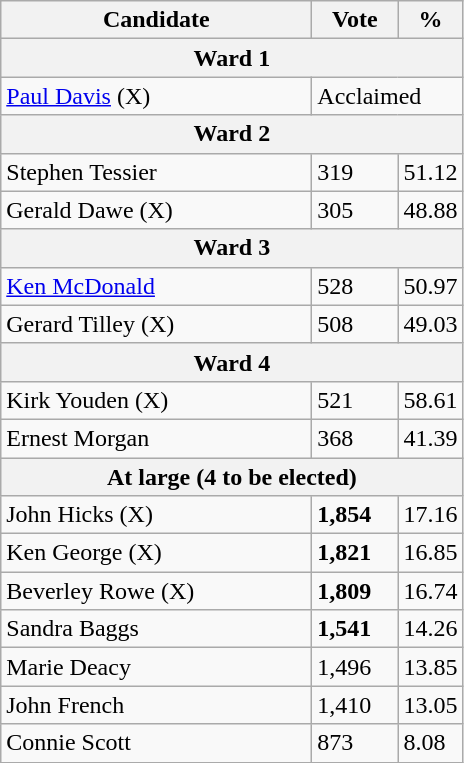<table class="wikitable">
<tr>
<th bgcolor="#DDDDFF" width="200px">Candidate</th>
<th bgcolor="#DDDDFF" width="50px">Vote</th>
<th bgcolor="#DDDDFF" width="30px">%</th>
</tr>
<tr>
<th colspan="3">Ward 1</th>
</tr>
<tr>
<td><a href='#'>Paul Davis</a> (X)</td>
<td colspan="2">Acclaimed</td>
</tr>
<tr>
<th colspan="3">Ward 2</th>
</tr>
<tr>
<td>Stephen Tessier</td>
<td>319</td>
<td>51.12</td>
</tr>
<tr>
<td>Gerald Dawe (X)</td>
<td>305</td>
<td>48.88</td>
</tr>
<tr>
<th colspan="3">Ward 3</th>
</tr>
<tr>
<td><a href='#'>Ken McDonald</a></td>
<td>528</td>
<td>50.97</td>
</tr>
<tr>
<td>Gerard Tilley (X)</td>
<td>508</td>
<td>49.03</td>
</tr>
<tr>
<th colspan="3">Ward 4</th>
</tr>
<tr>
<td>Kirk Youden (X)</td>
<td>521</td>
<td>58.61</td>
</tr>
<tr>
<td>Ernest Morgan</td>
<td>368</td>
<td>41.39</td>
</tr>
<tr>
<th colspan="3">At large (4 to be elected)</th>
</tr>
<tr>
<td>John Hicks (X)</td>
<td><strong>1,854</strong></td>
<td>17.16</td>
</tr>
<tr>
<td>Ken George (X)</td>
<td><strong>1,821</strong></td>
<td>16.85</td>
</tr>
<tr>
<td>Beverley Rowe (X)</td>
<td><strong>1,809</strong></td>
<td>16.74</td>
</tr>
<tr>
<td>Sandra Baggs</td>
<td><strong>1,541</strong></td>
<td>14.26</td>
</tr>
<tr>
<td>Marie Deacy</td>
<td>1,496</td>
<td>13.85</td>
</tr>
<tr>
<td>John French</td>
<td>1,410</td>
<td>13.05</td>
</tr>
<tr>
<td>Connie Scott</td>
<td>873</td>
<td>8.08</td>
</tr>
</table>
